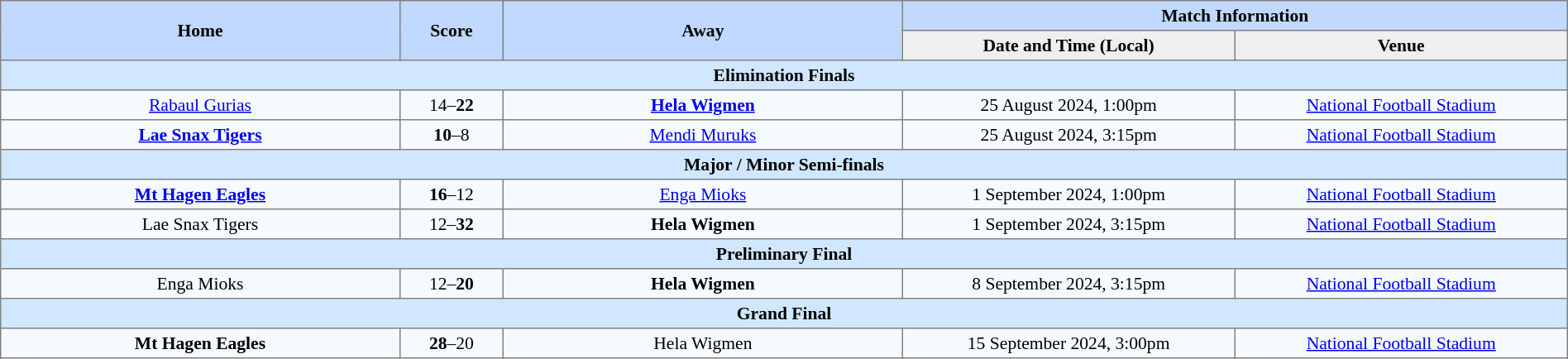<table border="1" cellpadding="3" cellspacing="0" style="border-collapse:collapse; font-size:90%; text-align:center; width:100%;">
<tr style="background:#c1d8ff;">
<th rowspan=2 width=12%>Home</th>
<th rowspan=2 width=3%>Score</th>
<th rowspan=2 width=12%>Away</th>
<th colspan=5>Match Information</th>
</tr>
<tr bgcolor=#EFEFEF>
<th width=10%>Date and Time (Local)</th>
<th width=10%>Venue</th>
</tr>
<tr style="background:#d0e7ff;">
<td colspan=5><strong>Elimination Finals</strong></td>
</tr>
<tr style="background:#f5faff;">
<td><a href='#'>Rabaul Gurias</a></td>
<td>14–<strong>22</strong></td>
<td><strong><a href='#'>Hela Wigmen</a></strong></td>
<td>25 August 2024, 1:00pm</td>
<td><a href='#'>National Football Stadium</a></td>
</tr>
<tr style="background:#f5faff;">
<td><strong><a href='#'>Lae Snax Tigers</a></strong></td>
<td><strong>10</strong>–8</td>
<td><a href='#'>Mendi Muruks</a></td>
<td>25 August 2024, 3:15pm</td>
<td><a href='#'>National Football Stadium</a></td>
</tr>
<tr style="background:#d0e7ff;">
<td colspan=5><strong>Major / Minor Semi-finals</strong></td>
</tr>
<tr style="background:#f5faff;">
<td><strong><a href='#'>Mt Hagen Eagles</a></strong></td>
<td><strong>16</strong>–12</td>
<td><a href='#'>Enga Mioks</a></td>
<td>1 September 2024, 1:00pm</td>
<td><a href='#'>National Football Stadium</a></td>
</tr>
<tr style="background:#f5faff;">
<td>Lae Snax Tigers</td>
<td>12–<strong>32</strong></td>
<td><strong>Hela Wigmen</strong></td>
<td>1 September 2024, 3:15pm</td>
<td><a href='#'>National Football Stadium</a></td>
</tr>
<tr style="background:#d0e7ff;">
<td colspan=5><strong>Preliminary Final</strong></td>
</tr>
<tr style="background:#f5faff;">
<td>Enga Mioks</td>
<td>12–<strong>20</strong></td>
<td><strong>Hela Wigmen</strong></td>
<td>8 September 2024, 3:15pm</td>
<td><a href='#'>National Football Stadium</a></td>
</tr>
<tr style="background:#d0e7ff;">
<td colspan=5><strong>Grand Final</strong></td>
</tr>
<tr style="background:#f5faff;">
<td><strong>Mt Hagen Eagles</strong></td>
<td><strong>28</strong>–20</td>
<td>Hela Wigmen</td>
<td>15 September 2024, 3:00pm</td>
<td><a href='#'>National Football Stadium</a></td>
</tr>
</table>
